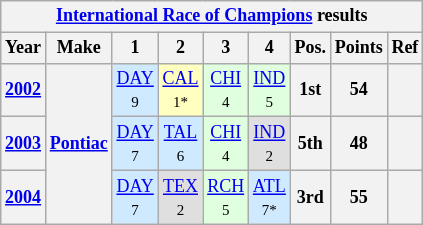<table class="wikitable" style="text-align:center; font-size:75%">
<tr>
<th colspan=9><a href='#'>International Race of Champions</a> results</th>
</tr>
<tr>
<th>Year</th>
<th>Make</th>
<th>1</th>
<th>2</th>
<th>3</th>
<th>4</th>
<th>Pos.</th>
<th>Points</th>
<th>Ref</th>
</tr>
<tr>
<th><a href='#'>2002</a></th>
<th rowspan=3><a href='#'>Pontiac</a></th>
<td style="background:#CFEAFF;"><a href='#'>DAY</a><br><small>9</small></td>
<td style="background:#FFFFBF;"><a href='#'>CAL</a><br><small>1*</small></td>
<td style="background:#DFFFDF;"><a href='#'>CHI</a><br><small>4</small></td>
<td style="background:#DFFFDF;"><a href='#'>IND</a><br><small>5</small></td>
<th>1st</th>
<th>54</th>
<th></th>
</tr>
<tr>
<th><a href='#'>2003</a></th>
<td style="background:#CFEAFF;"><a href='#'>DAY</a><br><small>7</small></td>
<td style="background:#CFEAFF;"><a href='#'>TAL</a><br><small>6</small></td>
<td style="background:#DFFFDF;"><a href='#'>CHI</a><br><small>4</small></td>
<td style="background:#DFDFDF;"><a href='#'>IND</a><br><small>2</small></td>
<th>5th</th>
<th>48</th>
<th></th>
</tr>
<tr>
<th><a href='#'>2004</a></th>
<td style="background:#CFEAFF;"><a href='#'>DAY</a><br><small>7</small></td>
<td style="background:#DFDFDF;"><a href='#'>TEX</a><br><small>2</small></td>
<td style="background:#DFFFDF;"><a href='#'>RCH</a><br><small>5</small></td>
<td style="background:#CFEAFF;"><a href='#'>ATL</a><br><small>7*</small></td>
<th>3rd</th>
<th>55</th>
<th></th>
</tr>
</table>
